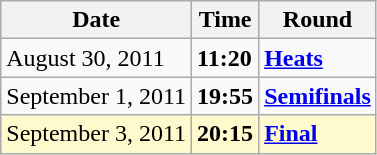<table class="wikitable">
<tr>
<th>Date</th>
<th>Time</th>
<th>Round</th>
</tr>
<tr>
<td>August 30, 2011</td>
<td><strong>11:20</strong></td>
<td><strong><a href='#'>Heats</a></strong></td>
</tr>
<tr>
<td>September 1, 2011</td>
<td><strong>19:55</strong></td>
<td><strong><a href='#'>Semifinals</a></strong></td>
</tr>
<tr style=background:lemonchiffon>
<td>September 3, 2011</td>
<td><strong>20:15</strong></td>
<td><strong><a href='#'>Final</a></strong></td>
</tr>
</table>
